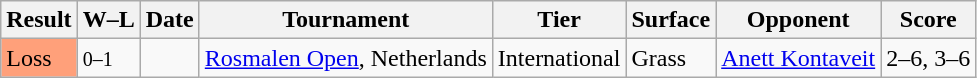<table class="sortable wikitable">
<tr>
<th>Result</th>
<th class="unsortable">W–L</th>
<th>Date</th>
<th>Tournament</th>
<th>Tier</th>
<th>Surface</th>
<th>Opponent</th>
<th class="unsortable">Score</th>
</tr>
<tr>
<td style="background:#ffa07a;">Loss</td>
<td><small>0–1</small></td>
<td><a href='#'></a></td>
<td><a href='#'>Rosmalen Open</a>, Netherlands</td>
<td>International</td>
<td>Grass</td>
<td> <a href='#'>Anett Kontaveit</a></td>
<td>2–6, 3–6</td>
</tr>
</table>
